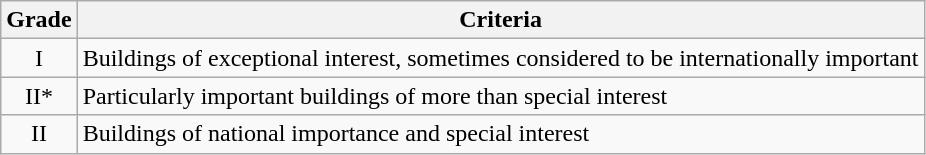<table class="wikitable">
<tr>
<th>Grade</th>
<th>Criteria</th>
</tr>
<tr>
<td align="center" >I</td>
<td>Buildings of exceptional interest, sometimes considered to be internationally important</td>
</tr>
<tr>
<td align="center" >II*</td>
<td>Particularly important buildings of more than special interest</td>
</tr>
<tr>
<td align="center" >II</td>
<td>Buildings of national importance and special interest</td>
</tr>
</table>
